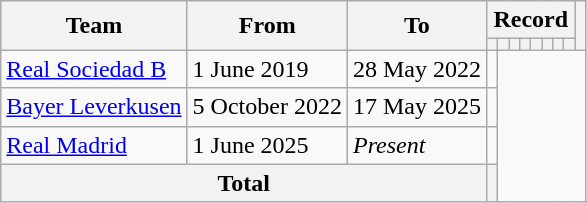<table class="wikitable" style="text-align: center;">
<tr>
<th rowspan=2>Team</th>
<th rowspan=2>From</th>
<th rowspan=2>To</th>
<th colspan=8>Record</th>
<th rowspan=2></th>
</tr>
<tr>
<th></th>
<th></th>
<th></th>
<th></th>
<th></th>
<th></th>
<th></th>
<th></th>
</tr>
<tr>
<td align=left><a href='#'>Real Sociedad B</a></td>
<td align=left>1 June 2019</td>
<td align=left>28 May 2022<br></td>
<td></td>
</tr>
<tr>
<td align=left><a href='#'>Bayer Leverkusen</a></td>
<td align=left>5 October 2022</td>
<td align=left>17 May 2025<br></td>
<td></td>
</tr>
<tr>
<td align=left><a href='#'>Real Madrid</a></td>
<td align=left>1 June 2025</td>
<td align=left><em>Present</em><br></td>
<td></td>
</tr>
<tr>
<th colspan=3>Total<br></th>
<th></th>
</tr>
</table>
